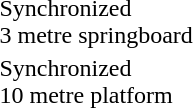<table>
<tr>
<td>Synchronized<br>3 metre springboard</td>
<td><strong><br></strong></td>
<td><br></td>
<td><br></td>
</tr>
<tr>
<td>Synchronized<br>10 metre platform</td>
<td><strong><br></strong></td>
<td><br></td>
<td><br></td>
</tr>
</table>
